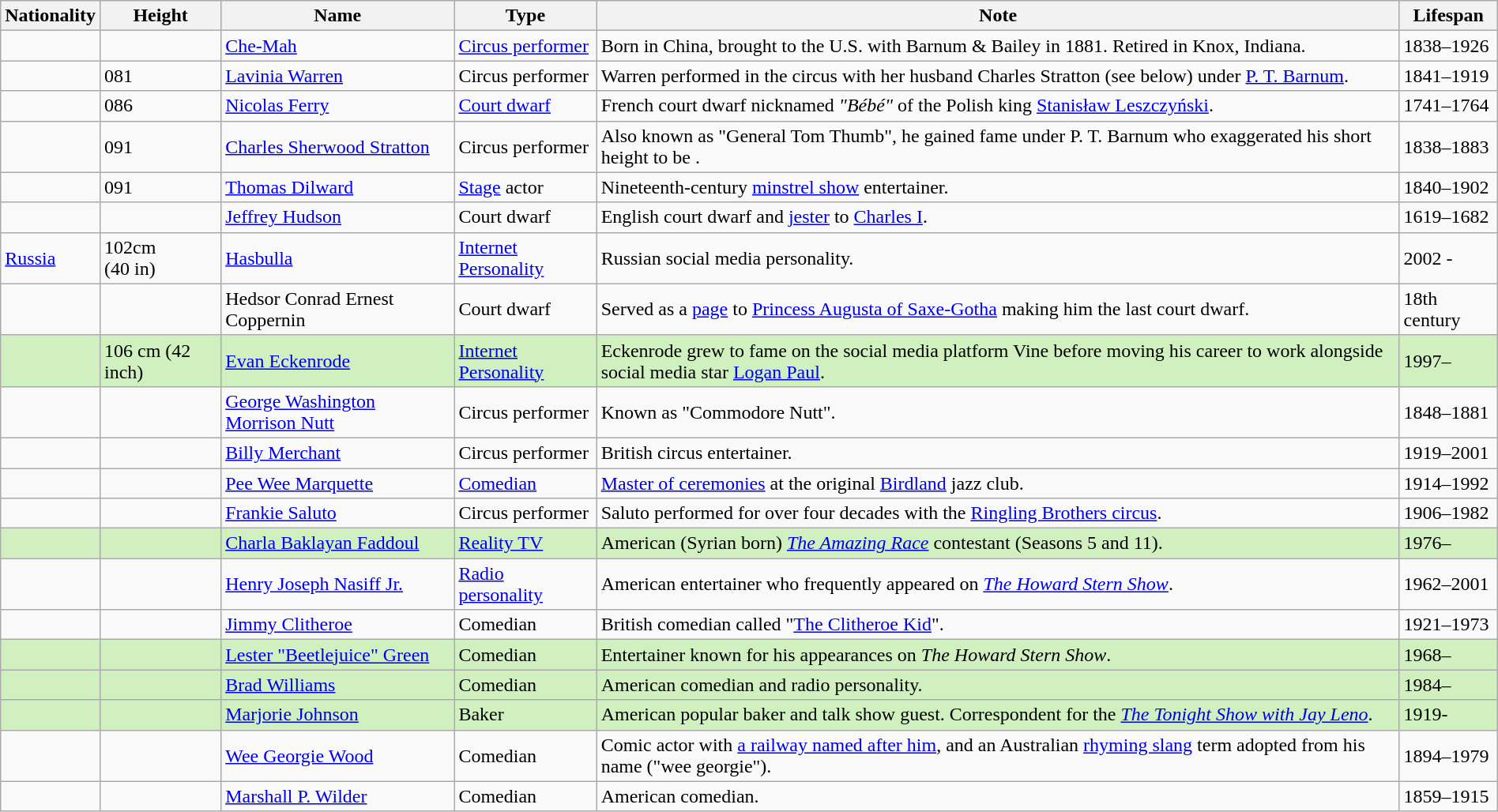<table class="wikitable sortable" style="width:100%;">
<tr>
<th>Nationality</th>
<th>Height</th>
<th>Name</th>
<th>Type</th>
<th>Note</th>
<th>Lifespan</th>
</tr>
<tr>
<td></td>
<td></td>
<td><a href='#'>Che-Mah</a></td>
<td><a href='#'>Circus performer</a></td>
<td>Born in China, brought to the U.S. with Barnum & Bailey in 1881. Retired in Knox, Indiana.</td>
<td>1838–1926</td>
</tr>
<tr>
<td></td>
<td><span>081</span> </td>
<td><a href='#'>Lavinia Warren</a></td>
<td>Circus performer</td>
<td>Warren performed in the circus with her husband Charles Stratton (see below) under <a href='#'>P. T. Barnum</a>.</td>
<td>1841–1919</td>
</tr>
<tr>
<td></td>
<td><span>086</span> </td>
<td><a href='#'>Nicolas Ferry</a></td>
<td><a href='#'>Court dwarf</a></td>
<td>French court dwarf nicknamed <em>"Bébé"</em> of the Polish king <a href='#'>Stanisław Leszczyński</a>.</td>
<td>1741–1764</td>
</tr>
<tr>
<td></td>
<td><span>091</span> </td>
<td><a href='#'>Charles Sherwood Stratton</a></td>
<td>Circus performer</td>
<td>Also known as "General Tom Thumb", he gained fame under P. T. Barnum who exaggerated his short height to be .</td>
<td>1838–1883</td>
</tr>
<tr>
<td></td>
<td><span>091</span> </td>
<td><a href='#'>Thomas Dilward</a></td>
<td><a href='#'>Stage</a> actor</td>
<td>Nineteenth-century <a href='#'>minstrel show</a> entertainer.</td>
<td>1840–1902</td>
</tr>
<tr>
<td></td>
<td></td>
<td><a href='#'>Jeffrey Hudson</a></td>
<td>Court dwarf</td>
<td>English court dwarf and <a href='#'>jester</a> to <a href='#'>Charles I</a>.</td>
<td>1619–1682</td>
</tr>
<tr>
<td><a href='#'>Russia</a></td>
<td>102cm<br>(40 in)</td>
<td><a href='#'>Hasbulla</a></td>
<td><a href='#'>Internet Personality</a></td>
<td>Russian social media personality.</td>
<td>2002 -</td>
</tr>
<tr>
<td></td>
<td></td>
<td>Hedsor Conrad Ernest Coppernin</td>
<td>Court dwarf</td>
<td>Served as a <a href='#'>page</a> to <a href='#'>Princess Augusta of Saxe-Gotha</a> making him the last court dwarf.</td>
<td>18th century</td>
</tr>
<tr bgcolor=D0F0C0>
<td></td>
<td>106 cm (42 inch)</td>
<td><a href='#'>Evan Eckenrode</a></td>
<td><a href='#'>Internet Personality</a></td>
<td>Eckenrode grew to fame on the social media platform Vine before moving his career to work alongside social media star <a href='#'>Logan Paul</a>.</td>
<td>1997–</td>
</tr>
<tr>
<td></td>
<td></td>
<td><a href='#'>George Washington Morrison Nutt</a></td>
<td>Circus performer</td>
<td>Known as "Commodore Nutt".</td>
<td>1848–1881</td>
</tr>
<tr>
<td></td>
<td></td>
<td><a href='#'>Billy Merchant</a></td>
<td>Circus performer</td>
<td>British circus entertainer.</td>
<td>1919–2001</td>
</tr>
<tr>
<td></td>
<td></td>
<td><a href='#'>Pee Wee Marquette</a></td>
<td><a href='#'>Comedian</a></td>
<td><a href='#'>Master of ceremonies</a> at the original <a href='#'>Birdland</a> jazz club.</td>
<td>1914–1992</td>
</tr>
<tr>
<td></td>
<td></td>
<td><a href='#'>Frankie Saluto</a></td>
<td>Circus performer</td>
<td>Saluto performed for over four decades with the <a href='#'>Ringling Brothers circus</a>.</td>
<td>1906–1982</td>
</tr>
<tr style="background:#d0f0c0;">
<td></td>
<td></td>
<td><a href='#'>Charla Baklayan Faddoul</a></td>
<td><a href='#'>Reality TV</a></td>
<td>American (Syrian born) <em><a href='#'>The Amazing Race</a></em> contestant (Seasons 5 and 11).</td>
<td>1976–</td>
</tr>
<tr>
<td></td>
<td></td>
<td><a href='#'>Henry Joseph Nasiff Jr.</a></td>
<td><a href='#'>Radio personality</a></td>
<td>American entertainer who frequently appeared on <em><a href='#'>The Howard Stern Show</a></em>.</td>
<td>1962–2001</td>
</tr>
<tr>
<td></td>
<td></td>
<td><a href='#'>Jimmy Clitheroe</a></td>
<td>Comedian</td>
<td>British comedian called "<a href='#'>The Clitheroe Kid</a>".</td>
<td>1921–1973</td>
</tr>
<tr style="background:#d0f0c0;">
<td></td>
<td></td>
<td><a href='#'>Lester "Beetlejuice" Green</a></td>
<td>Comedian</td>
<td>Entertainer known for his appearances on <em>The Howard Stern Show</em>.</td>
<td>1968–</td>
</tr>
<tr style="background:#d0f0c0;">
<td></td>
<td></td>
<td><a href='#'>Brad Williams</a></td>
<td>Comedian</td>
<td>American comedian and radio personality.</td>
<td>1984–</td>
</tr>
<tr style="background:#d0f0c0;">
<td></td>
<td></td>
<td><a href='#'>Marjorie Johnson</a></td>
<td>Baker</td>
<td>American popular baker and talk show guest. Correspondent for the <em><a href='#'>The Tonight Show with Jay Leno</a></em>.</td>
<td>1919-</td>
</tr>
<tr>
<td></td>
<td></td>
<td><a href='#'>Wee Georgie Wood</a></td>
<td>Comedian</td>
<td>Comic actor with <a href='#'>a railway named after him</a>, and an Australian <a href='#'>rhyming slang</a> term adopted from his name ("wee georgie").</td>
<td>1894–1979</td>
</tr>
<tr>
<td></td>
<td></td>
<td><a href='#'>Marshall P. Wilder</a></td>
<td>Comedian</td>
<td>American comedian.</td>
<td>1859–1915</td>
</tr>
</table>
